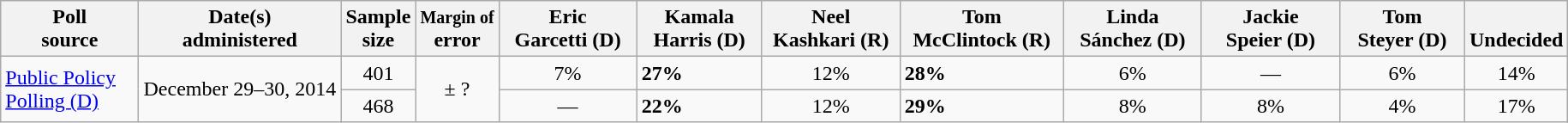<table class="wikitable">
<tr valign= bottom>
<th style="width:100px;">Poll<br>source</th>
<th style="width:150px;">Date(s)<br>administered</th>
<th class=small>Sample<br>size</th>
<th class=small><small>Margin of</small><br>error</th>
<th style="width:100px;">Eric<br>Garcetti (D)</th>
<th style="width:90px;">Kamala<br>Harris (D)</th>
<th style="width:100px;">Neel<br>Kashkari (R)</th>
<th style="width:120px;">Tom<br>McClintock (R)</th>
<th style="width:100px;">Linda<br>Sánchez (D)</th>
<th style="width:100px;">Jackie<br>Speier (D)</th>
<th style="width:90px;">Tom<br>Steyer (D)</th>
<th>Undecided</th>
</tr>
<tr>
<td rowspan=2><a href='#'>Public Policy Polling (D)</a></td>
<td style="text-align:center;" rowspan="2">December 29–30, 2014</td>
<td align=center>401</td>
<td style="text-align:center;" rowspan="2">± ?</td>
<td align=center>7%</td>
<td><strong>27%</strong></td>
<td align=center>12%</td>
<td><strong>28%</strong></td>
<td align=center>6%</td>
<td align=center>—</td>
<td align=center>6%</td>
<td align=center>14%</td>
</tr>
<tr>
<td align=center>468</td>
<td align=center>—</td>
<td><strong>22%</strong></td>
<td align=center>12%</td>
<td><strong>29%</strong></td>
<td align=center>8%</td>
<td align=center>8%</td>
<td align=center>4%</td>
<td align=center>17%</td>
</tr>
</table>
